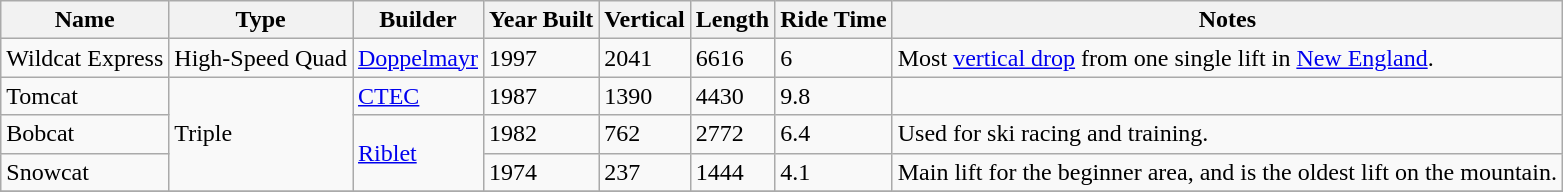<table class="wikitable">
<tr>
<th>Name</th>
<th>Type</th>
<th>Builder</th>
<th>Year Built</th>
<th>Vertical<br></th>
<th>Length<br></th>
<th>Ride Time<br></th>
<th>Notes</th>
</tr>
<tr>
<td>Wildcat Express</td>
<td>High-Speed Quad</td>
<td><a href='#'>Doppelmayr</a></td>
<td>1997</td>
<td>2041</td>
<td>6616</td>
<td>6</td>
<td>Most <a href='#'>vertical drop</a> from one single lift in <a href='#'>New England</a>.</td>
</tr>
<tr>
<td>Tomcat</td>
<td rowspan="3">Triple</td>
<td><a href='#'>CTEC</a></td>
<td>1987</td>
<td>1390</td>
<td>4430</td>
<td>9.8</td>
<td></td>
</tr>
<tr>
<td>Bobcat</td>
<td rowspan="2"><a href='#'>Riblet</a></td>
<td>1982</td>
<td>762</td>
<td>2772</td>
<td>6.4</td>
<td>Used for ski racing and training.</td>
</tr>
<tr>
<td>Snowcat</td>
<td>1974</td>
<td>237</td>
<td>1444</td>
<td>4.1</td>
<td>Main lift for the beginner area, and is the oldest lift on the mountain.</td>
</tr>
<tr>
</tr>
</table>
